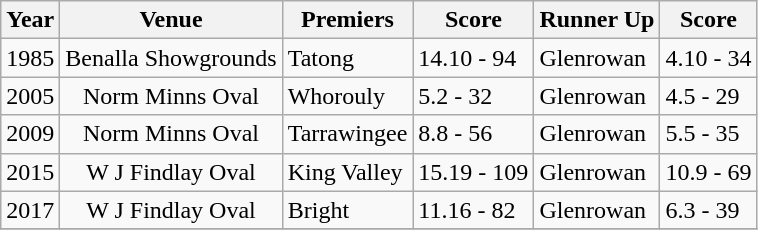<table class="wikitable sortable">
<tr>
<th>Year</th>
<th>Venue</th>
<th><span><strong>Premiers</strong></span></th>
<th>Score</th>
<th>Runner Up</th>
<th>Score</th>
</tr>
<tr>
<td>1985</td>
<td align=center>Benalla Showgrounds</td>
<td>Tatong</td>
<td>14.10 - 94</td>
<td>Glenrowan</td>
<td>4.10 - 34</td>
</tr>
<tr>
<td>2005</td>
<td align=center>Norm Minns Oval</td>
<td>Whorouly</td>
<td>5.2 - 32</td>
<td>Glenrowan</td>
<td>4.5 - 29</td>
</tr>
<tr>
<td>2009</td>
<td align=center>Norm Minns Oval</td>
<td>Tarrawingee</td>
<td>8.8 - 56</td>
<td>Glenrowan</td>
<td>5.5 - 35</td>
</tr>
<tr>
<td>2015</td>
<td align=center>W J Findlay Oval</td>
<td>King Valley</td>
<td>15.19 - 109</td>
<td>Glenrowan</td>
<td>10.9 - 69</td>
</tr>
<tr>
<td>2017</td>
<td align=center>W J Findlay Oval</td>
<td>Bright</td>
<td>11.16 - 82</td>
<td>Glenrowan</td>
<td>6.3 - 39</td>
</tr>
<tr>
</tr>
</table>
